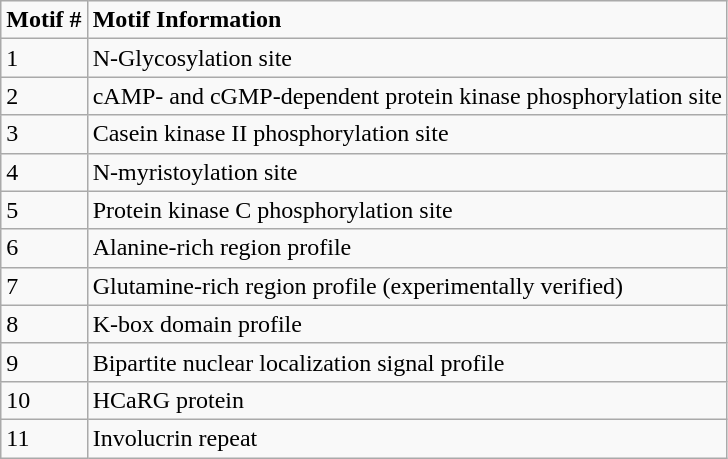<table class="wikitable">
<tr>
<td><strong>Motif #</strong></td>
<td><strong>Motif Information</strong></td>
</tr>
<tr>
<td>1</td>
<td>N-Glycosylation site</td>
</tr>
<tr>
<td>2</td>
<td>cAMP- and cGMP-dependent protein kinase phosphorylation site</td>
</tr>
<tr>
<td>3</td>
<td>Casein kinase II phosphorylation site</td>
</tr>
<tr>
<td>4</td>
<td>N-myristoylation site</td>
</tr>
<tr>
<td>5</td>
<td>Protein kinase C phosphorylation site</td>
</tr>
<tr>
<td>6</td>
<td>Alanine-rich region profile</td>
</tr>
<tr>
<td>7</td>
<td>Glutamine-rich region profile (experimentally verified)</td>
</tr>
<tr>
<td>8</td>
<td>K-box domain profile</td>
</tr>
<tr>
<td>9</td>
<td>Bipartite nuclear localization signal profile</td>
</tr>
<tr>
<td>10</td>
<td>HCaRG protein</td>
</tr>
<tr>
<td>11</td>
<td>Involucrin repeat</td>
</tr>
</table>
